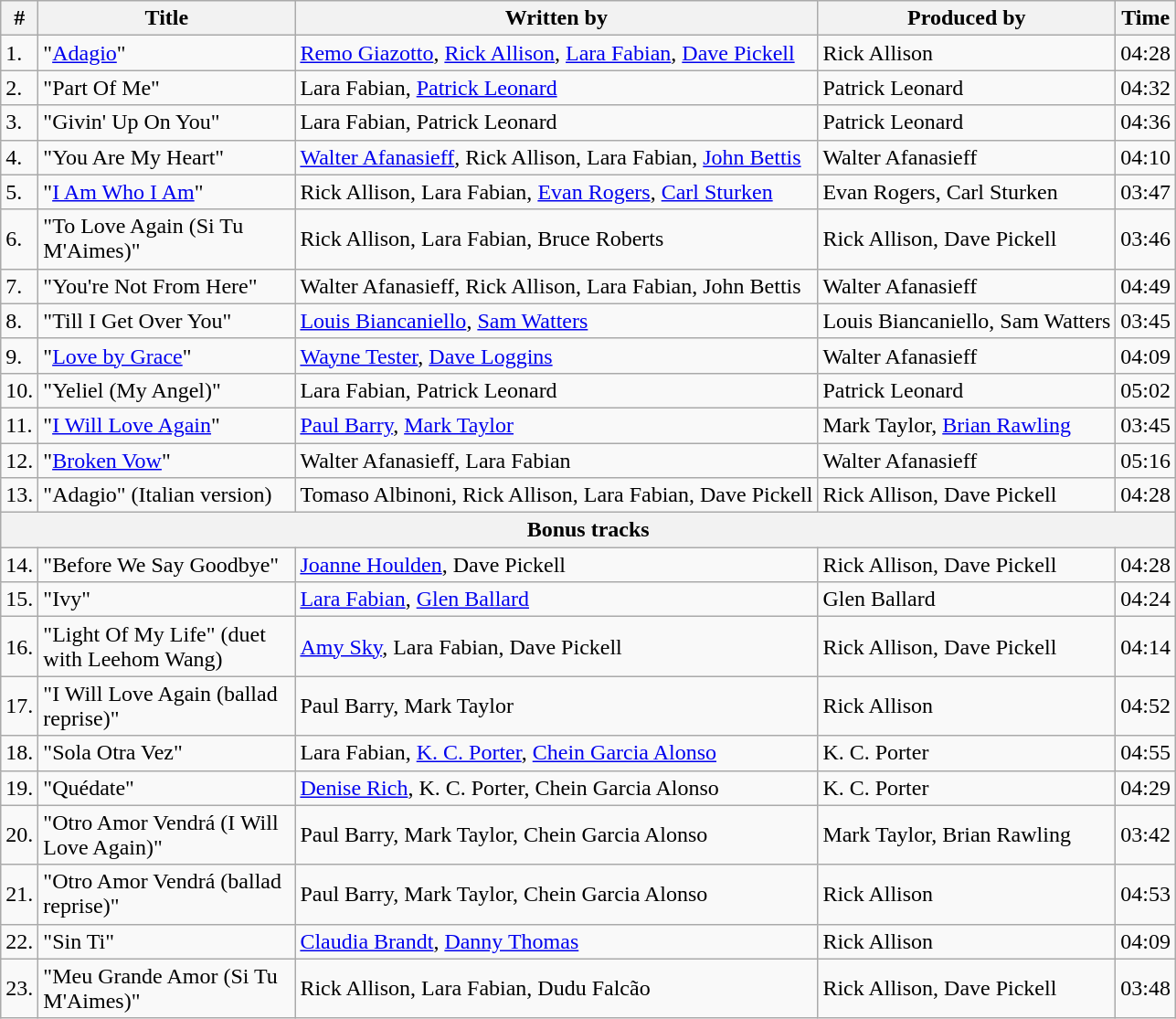<table class="wikitable">
<tr ">
<th>#</th>
<th style="width:180px;">Title</th>
<th>Written by</th>
<th>Produced by</th>
<th>Time</th>
</tr>
<tr>
<td>1.</td>
<td>"<a href='#'>Adagio</a>"</td>
<td><a href='#'>Remo Giazotto</a>, <a href='#'>Rick Allison</a>, <a href='#'>Lara Fabian</a>, <a href='#'>Dave Pickell</a></td>
<td>Rick Allison</td>
<td>04:28</td>
</tr>
<tr>
<td>2.</td>
<td>"Part Of Me"</td>
<td>Lara Fabian, <a href='#'>Patrick Leonard</a></td>
<td>Patrick Leonard</td>
<td>04:32</td>
</tr>
<tr>
<td>3.</td>
<td>"Givin' Up On You"</td>
<td>Lara Fabian, Patrick Leonard</td>
<td>Patrick Leonard</td>
<td>04:36</td>
</tr>
<tr>
<td>4.</td>
<td>"You Are My Heart"</td>
<td><a href='#'>Walter Afanasieff</a>, Rick Allison, Lara Fabian, <a href='#'>John Bettis</a></td>
<td>Walter Afanasieff</td>
<td>04:10</td>
</tr>
<tr>
<td>5.</td>
<td>"<a href='#'>I Am Who I Am</a>"</td>
<td>Rick Allison, Lara Fabian, <a href='#'>Evan Rogers</a>, <a href='#'>Carl Sturken</a></td>
<td>Evan Rogers, Carl Sturken</td>
<td>03:47</td>
</tr>
<tr>
<td>6.</td>
<td>"To Love Again (Si Tu M'Aimes)"</td>
<td>Rick Allison, Lara Fabian, Bruce Roberts</td>
<td>Rick Allison, Dave Pickell</td>
<td>03:46</td>
</tr>
<tr>
<td>7.</td>
<td>"You're Not From Here"</td>
<td>Walter Afanasieff, Rick Allison, Lara Fabian, John Bettis</td>
<td>Walter Afanasieff</td>
<td>04:49</td>
</tr>
<tr>
<td>8.</td>
<td>"Till I Get Over You"</td>
<td><a href='#'>Louis Biancaniello</a>, <a href='#'>Sam Watters</a></td>
<td>Louis Biancaniello, Sam Watters</td>
<td>03:45</td>
</tr>
<tr>
<td>9.</td>
<td>"<a href='#'>Love by Grace</a>"</td>
<td><a href='#'>Wayne Tester</a>, <a href='#'>Dave Loggins</a></td>
<td>Walter Afanasieff</td>
<td>04:09</td>
</tr>
<tr>
<td>10.</td>
<td>"Yeliel (My Angel)"</td>
<td>Lara Fabian, Patrick Leonard</td>
<td>Patrick Leonard</td>
<td>05:02</td>
</tr>
<tr>
<td>11.</td>
<td>"<a href='#'>I Will Love Again</a>"</td>
<td><a href='#'>Paul Barry</a>, <a href='#'>Mark Taylor</a></td>
<td>Mark Taylor, <a href='#'>Brian Rawling</a></td>
<td>03:45</td>
</tr>
<tr>
<td>12.</td>
<td>"<a href='#'>Broken Vow</a>"</td>
<td>Walter Afanasieff, Lara Fabian</td>
<td>Walter Afanasieff</td>
<td>05:16</td>
</tr>
<tr>
<td>13.</td>
<td>"Adagio" (Italian version)</td>
<td>Tomaso Albinoni, Rick Allison, Lara Fabian, Dave Pickell</td>
<td>Rick Allison, Dave Pickell</td>
<td>04:28</td>
</tr>
<tr>
<th colspan=5>Bonus tracks</th>
</tr>
<tr>
<td>14.</td>
<td>"Before We Say Goodbye"</td>
<td><a href='#'>Joanne Houlden</a>, Dave Pickell</td>
<td>Rick Allison, Dave Pickell</td>
<td>04:28</td>
</tr>
<tr>
<td>15.</td>
<td>"Ivy"</td>
<td><a href='#'>Lara Fabian</a>, <a href='#'>Glen Ballard</a></td>
<td>Glen Ballard</td>
<td>04:24</td>
</tr>
<tr>
<td>16.</td>
<td>"Light Of My Life" (duet with Leehom Wang)</td>
<td><a href='#'>Amy Sky</a>, Lara Fabian, Dave Pickell</td>
<td>Rick Allison, Dave Pickell</td>
<td>04:14</td>
</tr>
<tr>
<td>17.</td>
<td>"I Will Love Again (ballad reprise)"</td>
<td>Paul Barry, Mark Taylor</td>
<td>Rick Allison</td>
<td>04:52</td>
</tr>
<tr>
<td>18.</td>
<td>"Sola Otra Vez"</td>
<td>Lara Fabian, <a href='#'>K. C. Porter</a>, <a href='#'>Chein Garcia Alonso</a></td>
<td>K. C. Porter</td>
<td>04:55</td>
</tr>
<tr>
<td>19.</td>
<td>"Quédate"</td>
<td><a href='#'>Denise Rich</a>, K. C. Porter, Chein Garcia Alonso</td>
<td>K. C. Porter</td>
<td>04:29</td>
</tr>
<tr>
<td>20.</td>
<td>"Otro Amor Vendrá (I Will Love Again)"</td>
<td>Paul Barry, Mark Taylor, Chein Garcia Alonso</td>
<td>Mark Taylor, Brian Rawling</td>
<td>03:42</td>
</tr>
<tr>
<td>21.</td>
<td>"Otro Amor Vendrá (ballad reprise)"</td>
<td>Paul Barry, Mark Taylor, Chein Garcia Alonso</td>
<td>Rick Allison</td>
<td>04:53</td>
</tr>
<tr>
<td>22.</td>
<td>"Sin Ti"</td>
<td><a href='#'>Claudia Brandt</a>, <a href='#'>Danny Thomas</a></td>
<td>Rick Allison</td>
<td>04:09</td>
</tr>
<tr>
<td>23.</td>
<td>"Meu Grande Amor (Si Tu M'Aimes)"</td>
<td>Rick Allison, Lara Fabian, Dudu Falcão</td>
<td>Rick Allison, Dave Pickell</td>
<td>03:48</td>
</tr>
</table>
